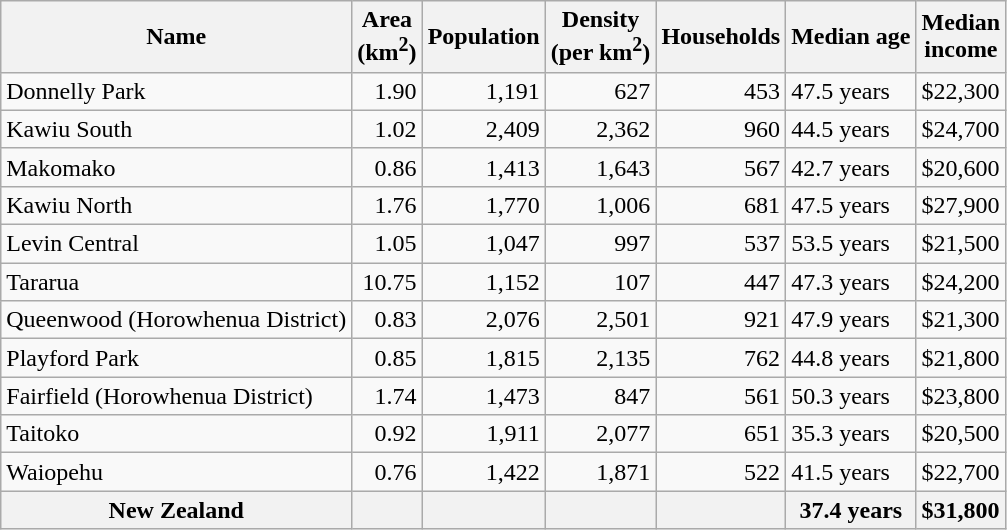<table class="wikitable">
<tr>
<th>Name</th>
<th>Area<br>(km<sup>2</sup>)</th>
<th>Population</th>
<th>Density<br>(per km<sup>2</sup>)</th>
<th>Households</th>
<th>Median age</th>
<th>Median<br>income</th>
</tr>
<tr>
<td>Donnelly Park</td>
<td style="text-align:right;">1.90</td>
<td style="text-align:right;">1,191</td>
<td style="text-align:right;">627</td>
<td style="text-align:right;">453</td>
<td>47.5 years</td>
<td>$22,300</td>
</tr>
<tr>
<td>Kawiu South</td>
<td style="text-align:right;">1.02</td>
<td style="text-align:right;">2,409</td>
<td style="text-align:right;">2,362</td>
<td style="text-align:right;">960</td>
<td>44.5 years</td>
<td>$24,700</td>
</tr>
<tr>
<td>Makomako</td>
<td style="text-align:right;">0.86</td>
<td style="text-align:right;">1,413</td>
<td style="text-align:right;">1,643</td>
<td style="text-align:right;">567</td>
<td>42.7 years</td>
<td>$20,600</td>
</tr>
<tr>
<td>Kawiu North</td>
<td style="text-align:right;">1.76</td>
<td style="text-align:right;">1,770</td>
<td style="text-align:right;">1,006</td>
<td style="text-align:right;">681</td>
<td>47.5 years</td>
<td>$27,900</td>
</tr>
<tr>
<td>Levin Central</td>
<td style="text-align:right;">1.05</td>
<td style="text-align:right;">1,047</td>
<td style="text-align:right;">997</td>
<td style="text-align:right;">537</td>
<td>53.5 years</td>
<td>$21,500</td>
</tr>
<tr>
<td>Tararua</td>
<td style="text-align:right;">10.75</td>
<td style="text-align:right;">1,152</td>
<td style="text-align:right;">107</td>
<td style="text-align:right;">447</td>
<td>47.3 years</td>
<td>$24,200</td>
</tr>
<tr>
<td>Queenwood (Horowhenua District)</td>
<td style="text-align:right;">0.83</td>
<td style="text-align:right;">2,076</td>
<td style="text-align:right;">2,501</td>
<td style="text-align:right;">921</td>
<td>47.9 years</td>
<td>$21,300</td>
</tr>
<tr>
<td>Playford Park</td>
<td style="text-align:right;">0.85</td>
<td style="text-align:right;">1,815</td>
<td style="text-align:right;">2,135</td>
<td style="text-align:right;">762</td>
<td>44.8 years</td>
<td>$21,800</td>
</tr>
<tr>
<td>Fairfield (Horowhenua District)</td>
<td style="text-align:right;">1.74</td>
<td style="text-align:right;">1,473</td>
<td style="text-align:right;">847</td>
<td style="text-align:right;">561</td>
<td>50.3 years</td>
<td>$23,800</td>
</tr>
<tr>
<td>Taitoko</td>
<td style="text-align:right;">0.92</td>
<td style="text-align:right;">1,911</td>
<td style="text-align:right;">2,077</td>
<td style="text-align:right;">651</td>
<td>35.3 years</td>
<td>$20,500</td>
</tr>
<tr>
<td>Waiopehu</td>
<td style="text-align:right;">0.76</td>
<td style="text-align:right;">1,422</td>
<td style="text-align:right;">1,871</td>
<td style="text-align:right;">522</td>
<td>41.5 years</td>
<td>$22,700</td>
</tr>
<tr>
<th>New Zealand</th>
<th></th>
<th></th>
<th></th>
<th></th>
<th>37.4 years</th>
<th style="text-align:left;">$31,800</th>
</tr>
</table>
